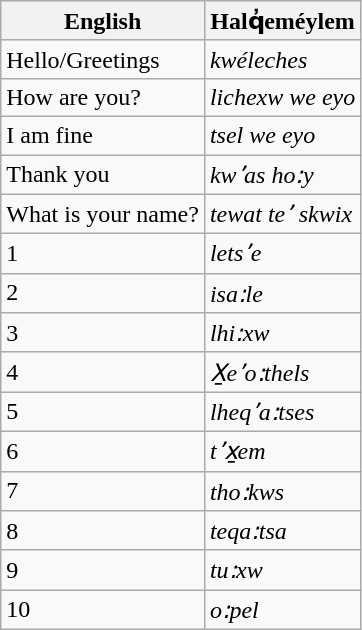<table class="wikitable">
<tr>
<th>English</th>
<th>Halq̓eméylem</th>
</tr>
<tr>
<td>Hello/Greetings</td>
<td><em>kwéleches</em></td>
</tr>
<tr>
<td>How are you?</td>
<td><em>lichexw we eyo</em></td>
</tr>
<tr>
<td>I am fine</td>
<td><em>tsel we eyo</em></td>
</tr>
<tr>
<td>Thank you</td>
<td><em>kwʼas ho꞉y</em></td>
</tr>
<tr>
<td>What is your name?</td>
<td><em>tewat teʼ skwix</em></td>
</tr>
<tr>
<td>1</td>
<td><em>letsʼe</em></td>
</tr>
<tr>
<td>2</td>
<td><em>isa꞉le</em></td>
</tr>
<tr>
<td>3</td>
<td><em>lhi꞉xw</em></td>
</tr>
<tr>
<td>4</td>
<td><em>X̱eʼo꞉thels</em></td>
</tr>
<tr>
<td>5</td>
<td><em>lheqʼa꞉tses</em></td>
</tr>
<tr>
<td>6</td>
<td><em>tʼx̱em</em></td>
</tr>
<tr>
<td>7</td>
<td><em>tho꞉kws</em></td>
</tr>
<tr>
<td>8</td>
<td><em>teqa꞉tsa</em></td>
</tr>
<tr>
<td>9</td>
<td><em>tu꞉xw</em></td>
</tr>
<tr>
<td>10</td>
<td><em>o꞉pel</em></td>
</tr>
</table>
